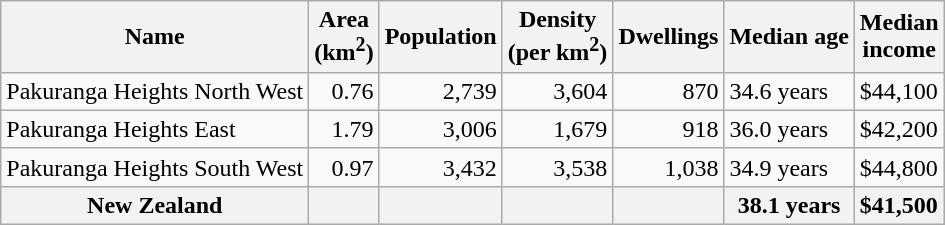<table class="wikitable">
<tr>
<th>Name</th>
<th>Area<br>(km<sup>2</sup>)</th>
<th>Population</th>
<th>Density<br>(per km<sup>2</sup>)</th>
<th>Dwellings</th>
<th>Median age</th>
<th>Median<br>income</th>
</tr>
<tr>
<td>Pakuranga Heights North West</td>
<td style="text-align:right;">0.76</td>
<td style="text-align:right;">2,739</td>
<td style="text-align:right;">3,604</td>
<td style="text-align:right;">870</td>
<td>34.6 years</td>
<td>$44,100</td>
</tr>
<tr>
<td>Pakuranga Heights East</td>
<td style="text-align:right;">1.79</td>
<td style="text-align:right;">3,006</td>
<td style="text-align:right;">1,679</td>
<td style="text-align:right;">918</td>
<td>36.0 years</td>
<td>$42,200</td>
</tr>
<tr>
<td>Pakuranga Heights South West</td>
<td style="text-align:right;">0.97</td>
<td style="text-align:right;">3,432</td>
<td style="text-align:right;">3,538</td>
<td style="text-align:right;">1,038</td>
<td>34.9 years</td>
<td>$44,800</td>
</tr>
<tr>
<th>New Zealand</th>
<th></th>
<th></th>
<th></th>
<th></th>
<th>38.1 years</th>
<th style="text-align:left;">$41,500</th>
</tr>
</table>
